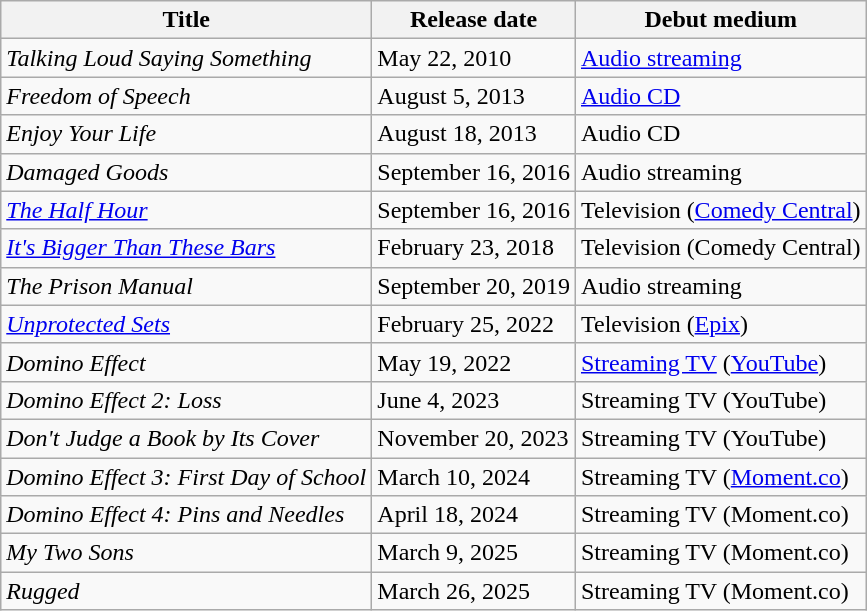<table class="wikitable sortable">
<tr>
<th>Title</th>
<th>Release date</th>
<th>Debut medium</th>
</tr>
<tr>
<td><em>Talking Loud Saying Something</em></td>
<td>May 22, 2010</td>
<td><a href='#'>Audio streaming</a></td>
</tr>
<tr>
<td><em>Freedom of Speech</em></td>
<td>August 5, 2013</td>
<td><a href='#'>Audio CD</a></td>
</tr>
<tr>
<td><em>Enjoy Your Life</em></td>
<td>August 18, 2013</td>
<td>Audio CD</td>
</tr>
<tr>
<td><em>Damaged Goods</em></td>
<td>September 16, 2016</td>
<td>Audio streaming</td>
</tr>
<tr>
<td><em><a href='#'>The Half Hour</a></em></td>
<td>September 16, 2016</td>
<td>Television (<a href='#'>Comedy Central</a>)</td>
</tr>
<tr>
<td><em><a href='#'>It's Bigger Than These Bars</a></em></td>
<td>February 23, 2018</td>
<td>Television (Comedy Central)</td>
</tr>
<tr>
<td><em>The Prison Manual</em></td>
<td>September 20, 2019</td>
<td>Audio streaming</td>
</tr>
<tr>
<td><em><a href='#'>Unprotected Sets</a></em></td>
<td>February 25, 2022</td>
<td>Television (<a href='#'>Epix</a>)</td>
</tr>
<tr>
<td><em>Domino Effect</em></td>
<td>May 19, 2022</td>
<td><a href='#'>Streaming TV</a> (<a href='#'>YouTube</a>)</td>
</tr>
<tr>
<td><em>Domino Effect 2: Loss</em></td>
<td>June 4, 2023</td>
<td>Streaming TV (YouTube)</td>
</tr>
<tr>
<td><em>Don't Judge a Book by Its Cover</em></td>
<td>November 20, 2023</td>
<td>Streaming TV (YouTube)</td>
</tr>
<tr>
<td><em>Domino Effect 3: First Day of School</em></td>
<td>March 10, 2024</td>
<td>Streaming TV (<a href='#'>Moment.co</a>)</td>
</tr>
<tr>
<td><em>Domino Effect 4: Pins and Needles</em></td>
<td>April 18, 2024</td>
<td>Streaming TV (Moment.co)</td>
</tr>
<tr>
<td><em>My Two Sons</em></td>
<td>March 9, 2025</td>
<td>Streaming TV (Moment.co)</td>
</tr>
<tr>
<td><em>Rugged</em></td>
<td>March 26, 2025</td>
<td>Streaming TV (Moment.co)</td>
</tr>
</table>
